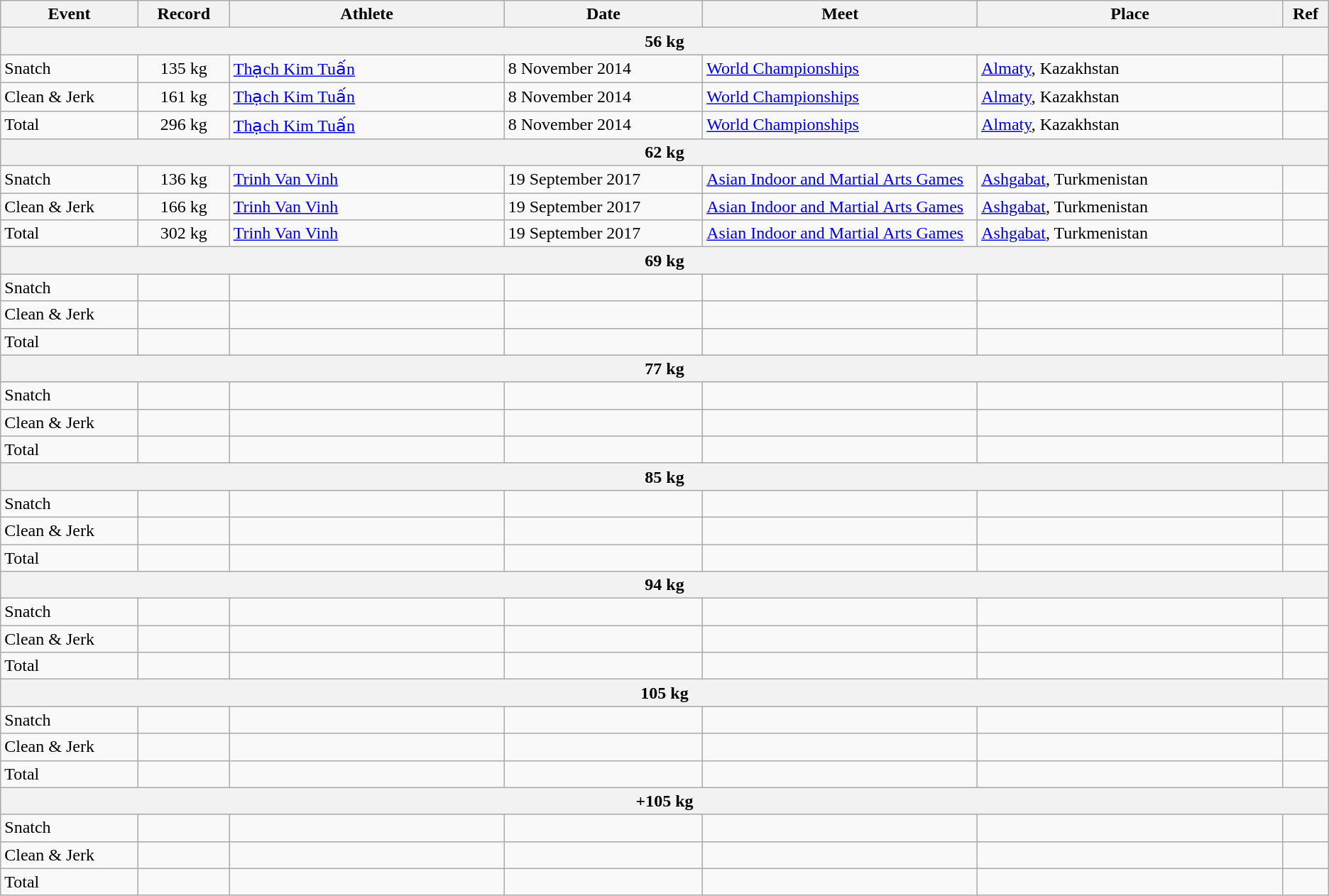<table class="wikitable">
<tr>
<th width=9%>Event</th>
<th width=6%>Record</th>
<th width=18%>Athlete</th>
<th width=13%>Date</th>
<th width=18%>Meet</th>
<th width=20%>Place</th>
<th width=3%>Ref</th>
</tr>
<tr bgcolor="#DDDDDD">
<th colspan="8">56 kg</th>
</tr>
<tr>
<td>Snatch</td>
<td align="center">135 kg</td>
<td><a href='#'>Thạch Kim Tuấn</a></td>
<td>8 November 2014</td>
<td><a href='#'>World Championships</a></td>
<td><a href='#'>Almaty</a>, Kazakhstan</td>
<td></td>
</tr>
<tr>
<td>Clean & Jerk</td>
<td align="center">161 kg</td>
<td><a href='#'>Thạch Kim Tuấn</a></td>
<td>8 November 2014</td>
<td><a href='#'>World Championships</a></td>
<td><a href='#'>Almaty</a>, Kazakhstan</td>
<td></td>
</tr>
<tr>
<td>Total</td>
<td align="center">296 kg</td>
<td><a href='#'>Thạch Kim Tuấn</a></td>
<td>8 November 2014</td>
<td><a href='#'>World Championships</a></td>
<td><a href='#'>Almaty</a>, Kazakhstan</td>
<td></td>
</tr>
<tr bgcolor="#DDDDDD">
<th colspan="8">62 kg</th>
</tr>
<tr>
<td>Snatch</td>
<td align="center">136 kg</td>
<td><a href='#'>Trinh Van Vinh</a></td>
<td>19 September 2017</td>
<td><a href='#'>Asian Indoor and Martial Arts Games</a></td>
<td><a href='#'>Ashgabat</a>, Turkmenistan</td>
<td></td>
</tr>
<tr>
<td>Clean & Jerk</td>
<td align="center">166 kg</td>
<td><a href='#'>Trinh Van Vinh</a></td>
<td>19 September 2017</td>
<td><a href='#'>Asian Indoor and Martial Arts Games</a></td>
<td><a href='#'>Ashgabat</a>, Turkmenistan</td>
<td></td>
</tr>
<tr>
<td>Total</td>
<td align="center">302 kg</td>
<td><a href='#'>Trinh Van Vinh</a></td>
<td>19 September 2017</td>
<td><a href='#'>Asian Indoor and Martial Arts Games</a></td>
<td><a href='#'>Ashgabat</a>, Turkmenistan</td>
<td></td>
</tr>
<tr bgcolor="#DDDDDD">
<th colspan="8">69 kg</th>
</tr>
<tr>
<td>Snatch</td>
<td></td>
<td></td>
<td></td>
<td></td>
<td></td>
<td></td>
</tr>
<tr>
<td>Clean & Jerk</td>
<td align="center"></td>
<td></td>
<td></td>
<td></td>
<td></td>
<td></td>
</tr>
<tr>
<td>Total</td>
<td></td>
<td></td>
<td></td>
<td></td>
<td></td>
<td></td>
</tr>
<tr bgcolor="#DDDDDD">
<th colspan="8">77 kg</th>
</tr>
<tr>
<td>Snatch</td>
<td></td>
<td></td>
<td></td>
<td></td>
<td></td>
<td></td>
</tr>
<tr>
<td>Clean & Jerk</td>
<td></td>
<td></td>
<td></td>
<td></td>
<td></td>
<td></td>
</tr>
<tr>
<td>Total</td>
<td></td>
<td></td>
<td></td>
<td></td>
<td></td>
<td></td>
</tr>
<tr bgcolor="#DDDDDD">
<th colspan="8">85 kg</th>
</tr>
<tr>
<td>Snatch</td>
<td align="center"></td>
<td></td>
<td></td>
<td></td>
<td></td>
<td></td>
</tr>
<tr>
<td>Clean & Jerk</td>
<td align="center"></td>
<td></td>
<td></td>
<td></td>
<td></td>
<td></td>
</tr>
<tr>
<td>Total</td>
<td align="center"></td>
<td></td>
<td></td>
<td></td>
<td></td>
<td></td>
</tr>
<tr bgcolor="#DDDDDD">
<th colspan="8">94 kg</th>
</tr>
<tr>
<td>Snatch</td>
<td align="center"></td>
<td></td>
<td></td>
<td></td>
<td></td>
<td></td>
</tr>
<tr>
<td>Clean & Jerk</td>
<td align="center"></td>
<td></td>
<td></td>
<td></td>
<td></td>
<td></td>
</tr>
<tr>
<td>Total</td>
<td align="center"></td>
<td></td>
<td></td>
<td></td>
<td></td>
<td></td>
</tr>
<tr bgcolor="#DDDDDD">
<th colspan="8">105 kg</th>
</tr>
<tr>
<td>Snatch</td>
<td></td>
<td></td>
<td></td>
<td></td>
<td></td>
<td></td>
</tr>
<tr>
<td>Clean & Jerk</td>
<td align="center"></td>
<td></td>
<td></td>
<td></td>
<td></td>
<td></td>
</tr>
<tr>
<td>Total</td>
<td></td>
<td></td>
<td></td>
<td></td>
<td></td>
<td></td>
</tr>
<tr bgcolor="#DDDDDD">
<th colspan="8">+105 kg</th>
</tr>
<tr>
<td>Snatch</td>
<td align="center"></td>
<td></td>
<td></td>
<td></td>
<td></td>
<td></td>
</tr>
<tr>
<td>Clean & Jerk</td>
<td></td>
<td></td>
<td></td>
<td></td>
<td></td>
<td></td>
</tr>
<tr>
<td>Total</td>
<td></td>
<td></td>
<td></td>
<td></td>
<td></td>
<td></td>
</tr>
</table>
